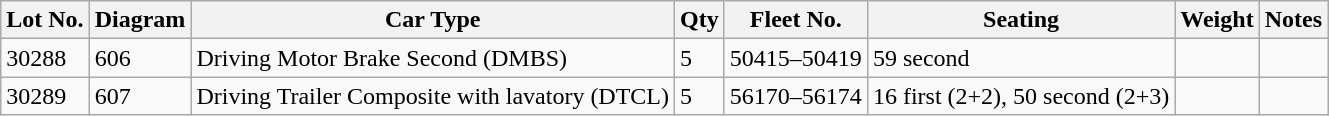<table class="wikitable">
<tr>
<th>Lot No.</th>
<th>Diagram</th>
<th>Car Type</th>
<th>Qty</th>
<th>Fleet No.</th>
<th>Seating</th>
<th>Weight</th>
<th>Notes</th>
</tr>
<tr>
<td>30288</td>
<td>606</td>
<td>Driving Motor Brake Second (DMBS)</td>
<td>5</td>
<td>50415–50419</td>
<td>59 second</td>
<td></td>
<td></td>
</tr>
<tr>
<td>30289</td>
<td>607</td>
<td>Driving Trailer Composite with lavatory (DTCL)</td>
<td>5</td>
<td>56170–56174</td>
<td>16 first (2+2), 50 second (2+3)</td>
<td></td>
<td></td>
</tr>
</table>
